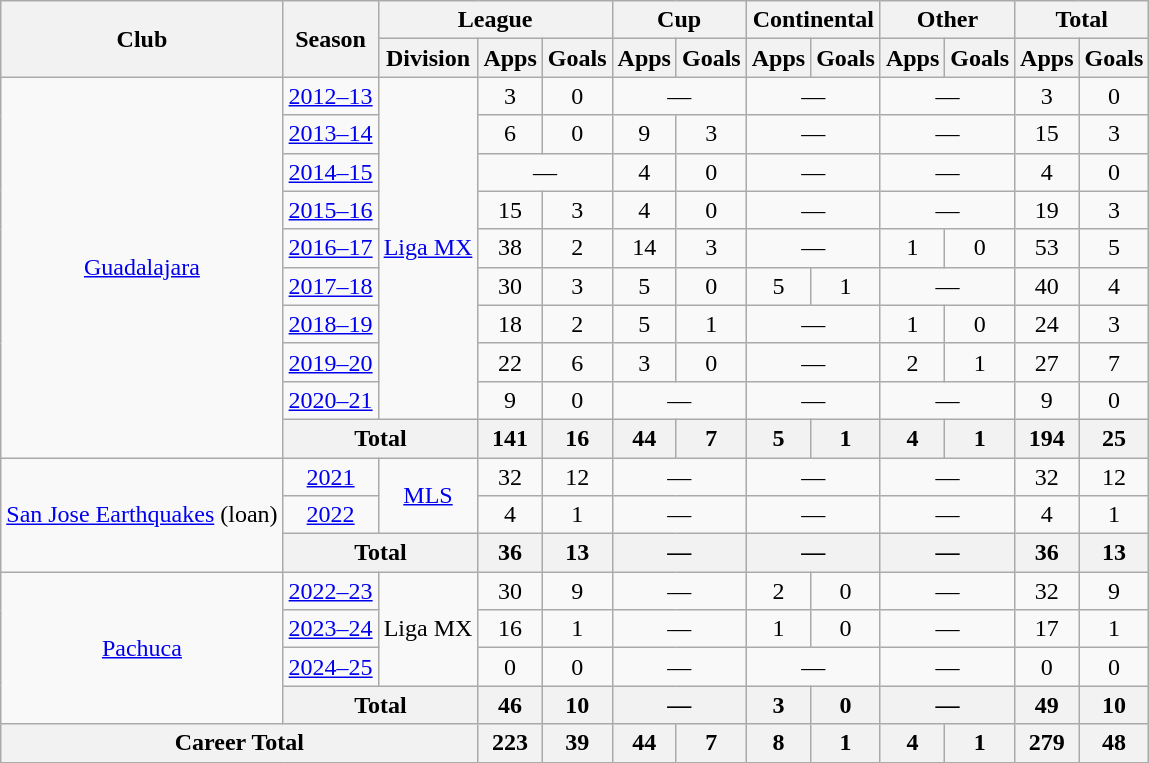<table class="wikitable" style="text-align: center">
<tr>
<th rowspan=2>Club</th>
<th rowspan=2>Season</th>
<th colspan=3>League</th>
<th colspan=2>Cup</th>
<th colspan=2>Continental</th>
<th colspan=2>Other</th>
<th colspan=2>Total</th>
</tr>
<tr>
<th>Division</th>
<th>Apps</th>
<th>Goals</th>
<th>Apps</th>
<th>Goals</th>
<th>Apps</th>
<th>Goals</th>
<th>Apps</th>
<th>Goals</th>
<th>Apps</th>
<th>Goals</th>
</tr>
<tr>
<td rowspan="10"><a href='#'>Guadalajara</a></td>
<td><a href='#'>2012–13</a></td>
<td rowspan="9"><a href='#'>Liga MX</a></td>
<td>3</td>
<td>0</td>
<td colspan="2">—</td>
<td colspan="2">—</td>
<td colspan="2">—</td>
<td>3</td>
<td>0</td>
</tr>
<tr>
<td><a href='#'>2013–14</a></td>
<td>6</td>
<td>0</td>
<td>9</td>
<td>3</td>
<td colspan="2">—</td>
<td colspan="2">—</td>
<td>15</td>
<td>3</td>
</tr>
<tr>
<td><a href='#'>2014–15</a></td>
<td colspan="2">—</td>
<td>4</td>
<td>0</td>
<td colspan="2">—</td>
<td colspan="2">—</td>
<td>4</td>
<td>0</td>
</tr>
<tr>
<td><a href='#'>2015–16</a></td>
<td>15</td>
<td>3</td>
<td>4</td>
<td>0</td>
<td colspan="2">—</td>
<td colspan="2">—</td>
<td>19</td>
<td>3</td>
</tr>
<tr>
<td><a href='#'>2016–17</a></td>
<td>38</td>
<td>2</td>
<td>14</td>
<td>3</td>
<td colspan="2">—</td>
<td>1</td>
<td>0</td>
<td>53</td>
<td>5</td>
</tr>
<tr>
<td><a href='#'>2017–18</a></td>
<td>30</td>
<td>3</td>
<td>5</td>
<td>0</td>
<td>5</td>
<td>1</td>
<td colspan="2">—</td>
<td>40</td>
<td>4</td>
</tr>
<tr>
<td><a href='#'>2018–19</a></td>
<td>18</td>
<td>2</td>
<td>5</td>
<td>1</td>
<td colspan="2">—</td>
<td>1</td>
<td>0</td>
<td>24</td>
<td>3</td>
</tr>
<tr>
<td><a href='#'>2019–20</a></td>
<td>22</td>
<td>6</td>
<td>3</td>
<td>0</td>
<td colspan="2">—</td>
<td>2</td>
<td>1</td>
<td>27</td>
<td>7</td>
</tr>
<tr>
<td><a href='#'>2020–21</a></td>
<td>9</td>
<td>0</td>
<td colspan="2">—</td>
<td colspan="2">—</td>
<td colspan="2">—</td>
<td>9</td>
<td>0</td>
</tr>
<tr>
<th colspan="2">Total</th>
<th>141</th>
<th>16</th>
<th>44</th>
<th>7</th>
<th>5</th>
<th>1</th>
<th>4</th>
<th>1</th>
<th>194</th>
<th>25</th>
</tr>
<tr>
<td rowspan="3"><a href='#'>San Jose Earthquakes</a> (loan)</td>
<td><a href='#'>2021</a></td>
<td rowspan="2"><a href='#'>MLS</a></td>
<td>32</td>
<td>12</td>
<td colspan="2">—</td>
<td colspan="2">—</td>
<td colspan="2">—</td>
<td>32</td>
<td>12</td>
</tr>
<tr>
<td><a href='#'>2022</a></td>
<td>4</td>
<td>1</td>
<td colspan="2">—</td>
<td colspan="2">—</td>
<td colspan="2">—</td>
<td>4</td>
<td>1</td>
</tr>
<tr>
<th colspan="2">Total</th>
<th>36</th>
<th>13</th>
<th colspan="2">—</th>
<th colspan="2">—</th>
<th colspan="2">—</th>
<th>36</th>
<th>13</th>
</tr>
<tr>
<td rowspan="4"><a href='#'>Pachuca</a></td>
<td><a href='#'>2022–23</a></td>
<td rowspan="3">Liga MX</td>
<td>30</td>
<td>9</td>
<td colspan="2">—</td>
<td>2</td>
<td>0</td>
<td colspan="2">—</td>
<td>32</td>
<td>9</td>
</tr>
<tr>
<td><a href='#'>2023–24</a></td>
<td>16</td>
<td>1</td>
<td colspan="2">—</td>
<td>1</td>
<td>0</td>
<td colspan="2">—</td>
<td>17</td>
<td>1</td>
</tr>
<tr>
<td><a href='#'>2024–25</a></td>
<td>0</td>
<td>0</td>
<td colspan="2">—</td>
<td colspan="2">—</td>
<td colspan="2">—</td>
<td>0</td>
<td>0</td>
</tr>
<tr>
<th colspan="2">Total</th>
<th>46</th>
<th>10</th>
<th colspan="2">—</th>
<th>3</th>
<th>0</th>
<th colspan="2">—</th>
<th>49</th>
<th>10</th>
</tr>
<tr>
<th colspan="3">Career Total</th>
<th>223</th>
<th>39</th>
<th>44</th>
<th>7</th>
<th>8</th>
<th>1</th>
<th>4</th>
<th>1</th>
<th>279</th>
<th>48</th>
</tr>
</table>
